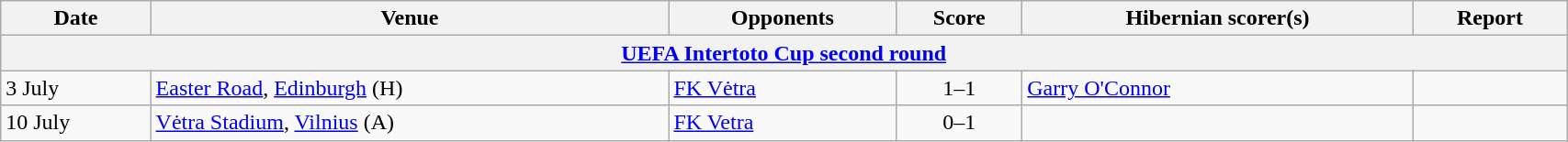<table class="wikitable" width=90%>
<tr>
<th>Date</th>
<th>Venue</th>
<th>Opponents</th>
<th>Score</th>
<th>Hibernian scorer(s)</th>
<th>Report</th>
</tr>
<tr>
<th colspan=7><a href='#'>UEFA Intertoto Cup second round</a></th>
</tr>
<tr>
<td>3 July</td>
<td><a href='#'>Easter Road</a>, <a href='#'>Edinburgh</a> (H)</td>
<td> <a href='#'>FK Vėtra</a></td>
<td align=center>1–1</td>
<td><a href='#'>Garry O'Connor</a></td>
<td></td>
</tr>
<tr>
<td>10 July</td>
<td><a href='#'>Vėtra Stadium</a>, <a href='#'>Vilnius</a> (A)</td>
<td> <a href='#'>FK Vetra</a></td>
<td align=center>0–1</td>
<td></td>
<td></td>
</tr>
</table>
